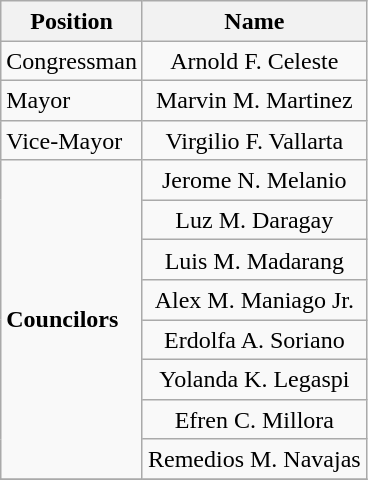<table class="wikitable" style="line-height:1.20em; font-size:100%;">
<tr>
<th>Position</th>
<th>Name</th>
</tr>
<tr>
<td>Congressman</td>
<td style="text-align:center;">Arnold F. Celeste</td>
</tr>
<tr>
<td>Mayor</td>
<td style="text-align:center;">Marvin M. Martinez</td>
</tr>
<tr>
<td>Vice-Mayor</td>
<td style="text-align:center;">Virgilio F. Vallarta</td>
</tr>
<tr>
<td rowspan=8><strong>Councilors</strong></td>
<td style="text-align:center;">Jerome N. Melanio</td>
</tr>
<tr>
<td style="text-align:center;">Luz M. Daragay</td>
</tr>
<tr>
<td style="text-align:center;">Luis M. Madarang</td>
</tr>
<tr>
<td style="text-align:center;">Alex M. Maniago Jr.</td>
</tr>
<tr>
<td style="text-align:center;">Erdolfa A. Soriano</td>
</tr>
<tr>
<td style="text-align:center;">Yolanda K. Legaspi</td>
</tr>
<tr>
<td style="text-align:center;">Efren C. Millora</td>
</tr>
<tr>
<td style="text-align:center;">Remedios M. Navajas</td>
</tr>
<tr>
</tr>
</table>
